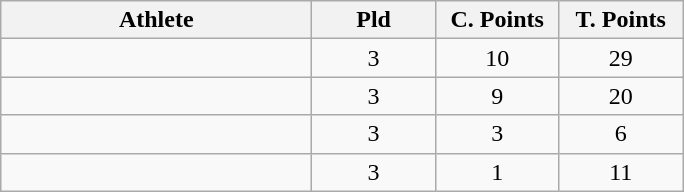<table class="wikitable" style="text-align:center">
<tr>
<th width=200>Athlete</th>
<th width=75>Pld</th>
<th width=75>C. Points</th>
<th width=75>T. Points</th>
</tr>
<tr>
<td style="text-align:left"></td>
<td>3</td>
<td>10</td>
<td>29</td>
</tr>
<tr>
<td style="text-align:left"></td>
<td>3</td>
<td>9</td>
<td>20</td>
</tr>
<tr>
<td style="text-align:left"></td>
<td>3</td>
<td>3</td>
<td>6</td>
</tr>
<tr>
<td style="text-align:left"></td>
<td>3</td>
<td>1</td>
<td>11</td>
</tr>
</table>
